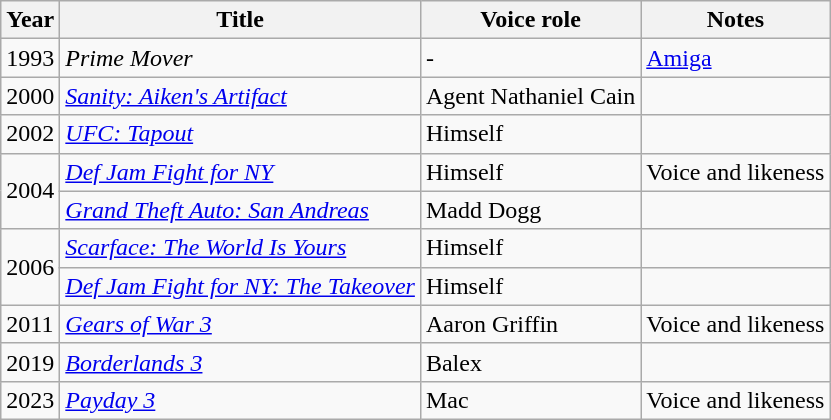<table class="wikitable plainrowheaders sortable" style="margin-right: 0;">
<tr>
<th>Year</th>
<th>Title</th>
<th>Voice role</th>
<th>Notes</th>
</tr>
<tr>
<td>1993</td>
<td><em>Prime Mover</em></td>
<td>-</td>
<td><a href='#'>Amiga</a></td>
</tr>
<tr>
<td>2000</td>
<td><em><a href='#'>Sanity: Aiken's Artifact</a></em></td>
<td>Agent Nathaniel Cain</td>
<td></td>
</tr>
<tr>
<td>2002</td>
<td><em><a href='#'>UFC: Tapout</a></em></td>
<td>Himself</td>
<td></td>
</tr>
<tr>
<td rowspan=2>2004</td>
<td><em><a href='#'>Def Jam Fight for NY</a></em></td>
<td>Himself</td>
<td>Voice and likeness</td>
</tr>
<tr>
<td><em><a href='#'>Grand Theft Auto: San Andreas</a></em></td>
<td>Madd Dogg</td>
<td></td>
</tr>
<tr>
<td rowspan=2>2006</td>
<td><em><a href='#'>Scarface: The World Is Yours</a></em></td>
<td>Himself</td>
<td></td>
</tr>
<tr>
<td><em><a href='#'>Def Jam Fight for NY: The Takeover</a></em></td>
<td>Himself</td>
<td></td>
</tr>
<tr>
<td>2011</td>
<td><em><a href='#'>Gears of War 3</a></em></td>
<td>Aaron Griffin</td>
<td>Voice and likeness</td>
</tr>
<tr>
<td>2019</td>
<td><em><a href='#'>Borderlands 3</a></em></td>
<td>Balex</td>
<td></td>
</tr>
<tr>
<td>2023</td>
<td><em><a href='#'>Payday 3</a></em></td>
<td>Mac</td>
<td>Voice and likeness</td>
</tr>
</table>
